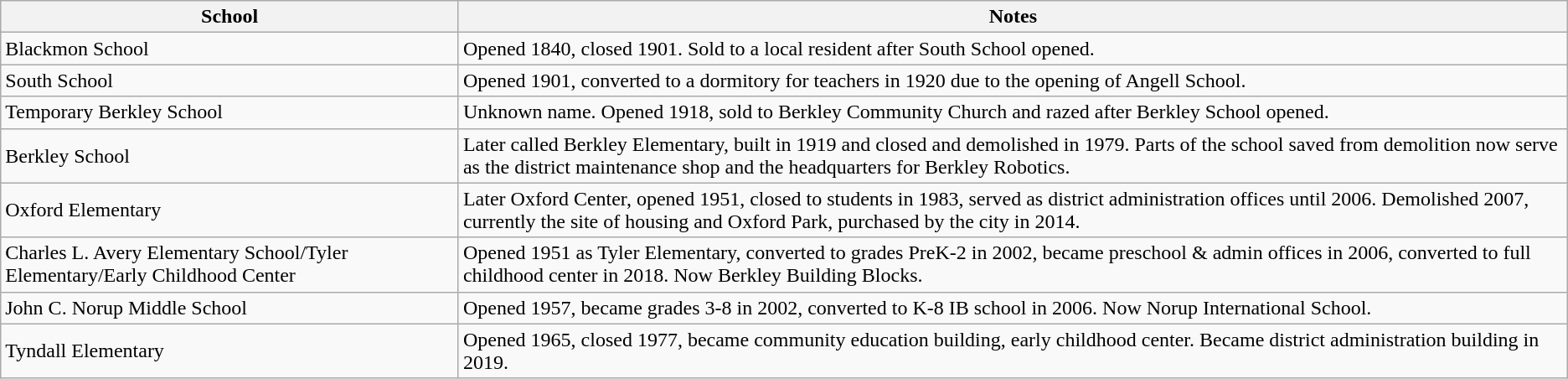<table class="wikitable">
<tr>
<th>School</th>
<th>Notes</th>
</tr>
<tr>
<td>Blackmon School</td>
<td>Opened 1840, closed 1901. Sold to a local resident after South School opened.</td>
</tr>
<tr>
<td>South School</td>
<td>Opened 1901, converted to a dormitory for teachers in 1920 due to the opening of Angell School.</td>
</tr>
<tr>
<td>Temporary Berkley School</td>
<td>Unknown name. Opened 1918, sold to Berkley Community Church and razed after Berkley School opened.</td>
</tr>
<tr>
<td>Berkley School</td>
<td>Later called Berkley Elementary, built in 1919 and closed and demolished in 1979. Parts of the school saved from demolition now serve as the district maintenance shop and the headquarters for Berkley Robotics.</td>
</tr>
<tr>
<td>Oxford Elementary</td>
<td>Later Oxford Center, opened 1951, closed to students in 1983, served as district administration offices until 2006. Demolished 2007, currently the site of housing and Oxford Park, purchased by the city in 2014.</td>
</tr>
<tr>
<td>Charles L. Avery Elementary School/Tyler Elementary/Early Childhood Center</td>
<td>Opened 1951 as Tyler Elementary, converted to grades PreK-2 in 2002, became preschool & admin offices in 2006, converted to full childhood center in 2018. Now Berkley Building Blocks.</td>
</tr>
<tr>
<td>John C. Norup Middle School</td>
<td>Opened 1957, became grades 3-8 in 2002, converted to K-8 IB school in 2006. Now Norup International School.</td>
</tr>
<tr>
<td>Tyndall Elementary</td>
<td>Opened 1965, closed 1977, became community education building, early childhood center. Became district administration building in 2019.</td>
</tr>
</table>
